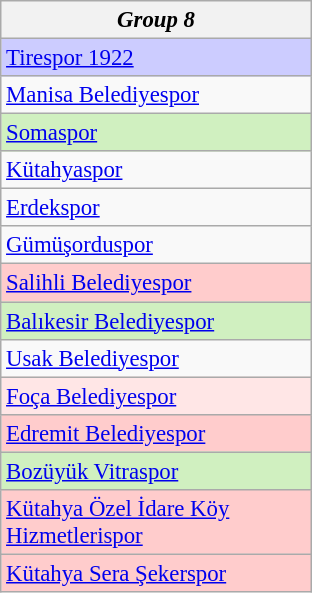<table class="wikitable collapsible collapsed" style="font-size:95%;">
<tr>
<th colspan="1" width="200"><em>Group 8</em></th>
</tr>
<tr>
<td style="background:#ccccff;"><a href='#'>Tirespor 1922</a></td>
</tr>
<tr>
<td><a href='#'>Manisa Belediyespor</a></td>
</tr>
<tr>
<td style="background:#D0F0C0;"><a href='#'>Somaspor</a></td>
</tr>
<tr>
<td><a href='#'>Kütahyaspor</a></td>
</tr>
<tr>
<td><a href='#'>Erdekspor</a></td>
</tr>
<tr>
<td><a href='#'>Gümüşorduspor</a></td>
</tr>
<tr>
<td style="background:#fcc;"><a href='#'>Salihli Belediyespor</a></td>
</tr>
<tr>
<td style="background:#D0F0C0;"><a href='#'>Balıkesir Belediyespor</a></td>
</tr>
<tr>
<td><a href='#'>Usak Belediyespor</a></td>
</tr>
<tr>
<td style="background:#FFE6E6;"><a href='#'>Foça Belediyespor</a></td>
</tr>
<tr>
<td style="background:#fcc;"><a href='#'>Edremit Belediyespor</a></td>
</tr>
<tr>
<td style="background:#D0F0C0;"><a href='#'>Bozüyük Vitraspor</a></td>
</tr>
<tr>
<td style="background:#fcc;"><a href='#'>Kütahya Özel İdare Köy Hizmetlerispor</a></td>
</tr>
<tr>
<td style="background:#fcc;"><a href='#'>Kütahya Sera Şekerspor</a></td>
</tr>
</table>
